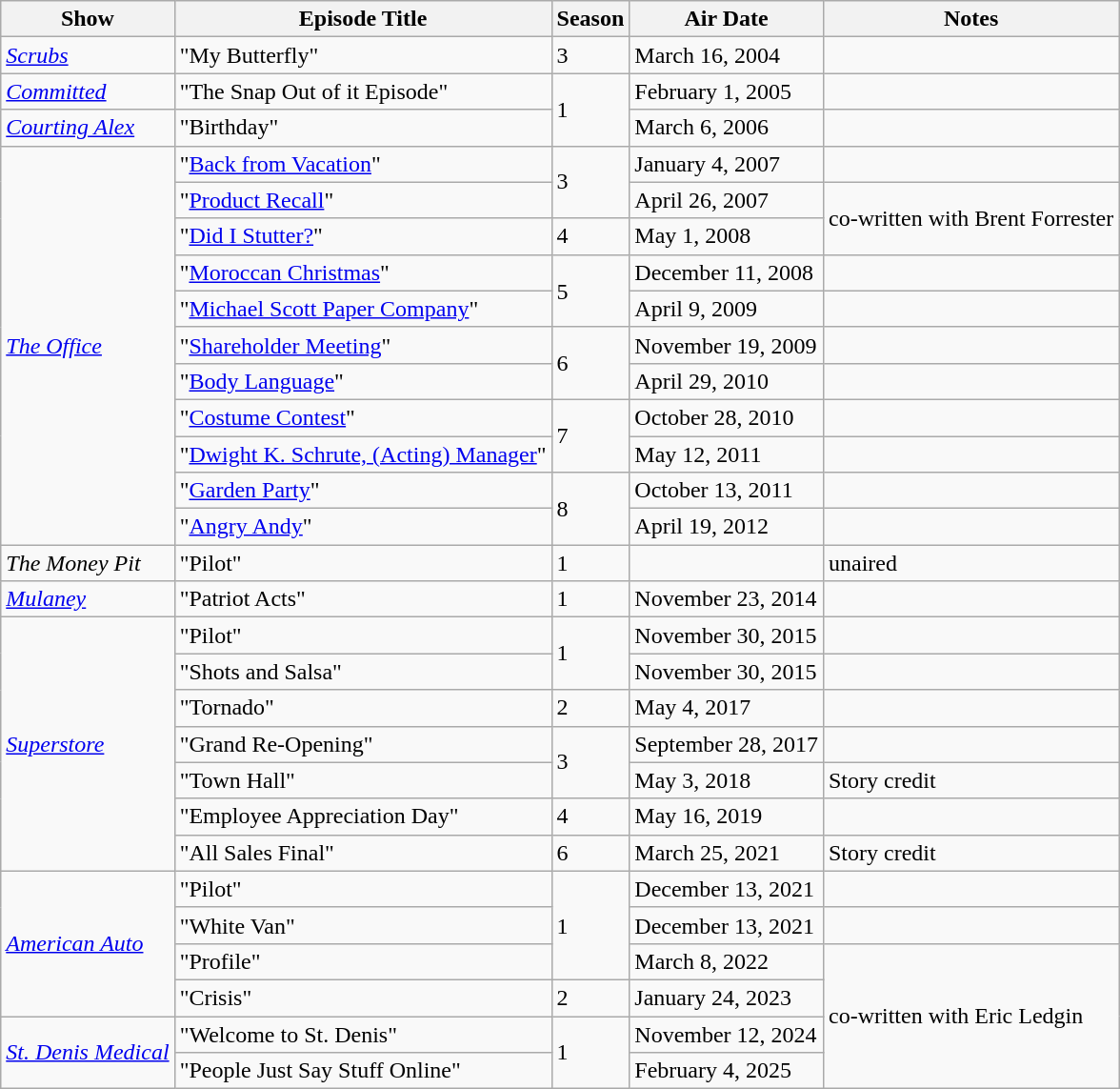<table class="wikitable">
<tr>
<th>Show</th>
<th>Episode Title</th>
<th>Season</th>
<th>Air Date</th>
<th>Notes</th>
</tr>
<tr>
<td><em><a href='#'>Scrubs</a></em></td>
<td>"My Butterfly"</td>
<td>3</td>
<td>March 16, 2004</td>
<td></td>
</tr>
<tr>
<td><em><a href='#'>Committed</a></em></td>
<td>"The Snap Out of it Episode"</td>
<td rowspan="2">1</td>
<td>February 1, 2005</td>
<td></td>
</tr>
<tr>
<td><em><a href='#'>Courting Alex</a></em></td>
<td>"Birthday"</td>
<td>March 6, 2006</td>
<td></td>
</tr>
<tr>
<td rowspan="11"><em><a href='#'>The Office</a></em></td>
<td>"<a href='#'>Back from Vacation</a>"</td>
<td rowspan="2">3</td>
<td>January 4, 2007</td>
<td></td>
</tr>
<tr>
<td>"<a href='#'>Product Recall</a>"</td>
<td>April 26, 2007</td>
<td rowspan="2">co-written with Brent Forrester</td>
</tr>
<tr>
<td>"<a href='#'>Did I Stutter?</a>"</td>
<td>4</td>
<td>May 1, 2008</td>
</tr>
<tr>
<td>"<a href='#'>Moroccan Christmas</a>"</td>
<td rowspan="2">5</td>
<td>December 11, 2008</td>
<td></td>
</tr>
<tr>
<td>"<a href='#'>Michael Scott Paper Company</a>"</td>
<td>April 9, 2009</td>
<td></td>
</tr>
<tr>
<td>"<a href='#'>Shareholder Meeting</a>"</td>
<td rowspan="2">6</td>
<td>November 19, 2009</td>
<td></td>
</tr>
<tr>
<td>"<a href='#'>Body Language</a>"</td>
<td>April 29, 2010</td>
<td></td>
</tr>
<tr>
<td>"<a href='#'>Costume Contest</a>"</td>
<td rowspan="2">7</td>
<td>October 28, 2010</td>
<td></td>
</tr>
<tr>
<td>"<a href='#'>Dwight K. Schrute, (Acting) Manager</a>"</td>
<td>May 12, 2011</td>
<td></td>
</tr>
<tr>
<td>"<a href='#'>Garden Party</a>"</td>
<td rowspan="2">8</td>
<td>October 13, 2011</td>
<td></td>
</tr>
<tr>
<td>"<a href='#'>Angry Andy</a>"</td>
<td>April 19, 2012</td>
<td></td>
</tr>
<tr>
<td><em>The Money Pit</em></td>
<td>"Pilot"</td>
<td>1</td>
<td></td>
<td>unaired</td>
</tr>
<tr>
<td><em><a href='#'>Mulaney</a></em></td>
<td>"Patriot Acts"</td>
<td>1</td>
<td>November 23, 2014</td>
<td></td>
</tr>
<tr>
<td rowspan=7><em><a href='#'>Superstore</a></em></td>
<td>"Pilot"</td>
<td rowspan=2>1</td>
<td>November 30, 2015</td>
<td></td>
</tr>
<tr>
<td>"Shots and Salsa"</td>
<td>November 30, 2015</td>
<td></td>
</tr>
<tr>
<td>"Tornado"</td>
<td>2</td>
<td>May 4, 2017</td>
<td></td>
</tr>
<tr>
<td>"Grand Re-Opening"</td>
<td rowspan=2>3</td>
<td>September 28, 2017</td>
<td></td>
</tr>
<tr>
<td>"Town Hall"</td>
<td>May 3, 2018</td>
<td>Story credit</td>
</tr>
<tr>
<td>"Employee Appreciation Day"</td>
<td>4</td>
<td>May 16, 2019</td>
<td></td>
</tr>
<tr>
<td>"All Sales Final"</td>
<td>6</td>
<td>March 25, 2021</td>
<td>Story credit</td>
</tr>
<tr>
<td rowspan=4><em><a href='#'>American Auto</a></em></td>
<td>"Pilot"</td>
<td rowspan=3>1</td>
<td>December 13, 2021</td>
<td></td>
</tr>
<tr>
<td>"White Van"</td>
<td>December 13, 2021</td>
<td></td>
</tr>
<tr>
<td>"Profile"</td>
<td>March 8, 2022</td>
<td rowspan=4>co-written with Eric Ledgin</td>
</tr>
<tr>
<td>"Crisis"</td>
<td>2</td>
<td>January 24, 2023</td>
</tr>
<tr>
<td rowspan=2><em><a href='#'>St. Denis Medical</a></em></td>
<td>"Welcome to St. Denis"</td>
<td rowspan=2>1</td>
<td>November 12, 2024</td>
</tr>
<tr>
<td>"People Just Say Stuff Online"</td>
<td>February 4, 2025</td>
</tr>
</table>
